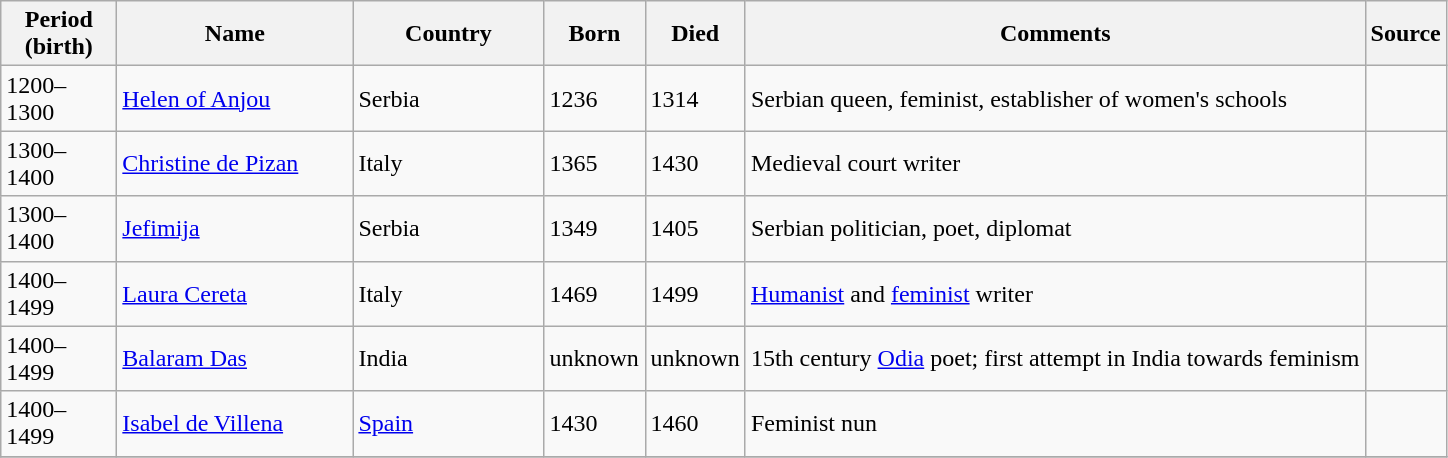<table class="wikitable sortable plainrowheaders">
<tr>
<th width="70">Period (birth)</th>
<th width="150">Name</th>
<th width="120">Country</th>
<th width="60">Born</th>
<th width="40">Died</th>
<th class=width="700px">Comments</th>
<th class=width="20px">Source</th>
</tr>
<tr>
<td>1200–1300</td>
<td data-sort-value="Anjou, Helen of"><a href='#'>Helen of Anjou</a></td>
<td>Serbia</td>
<td>1236</td>
<td>1314</td>
<td>Serbian queen, feminist, establisher of women's schools</td>
<td></td>
</tr>
<tr>
<td>1300–1400</td>
<td data-sort-value="Pizan, Christine de"><a href='#'>Christine de Pizan</a></td>
<td>Italy</td>
<td>1365</td>
<td>1430</td>
<td>Medieval court writer</td>
<td></td>
</tr>
<tr>
<td>1300–1400</td>
<td data-sort-value="Jefimija"><a href='#'>Jefimija</a></td>
<td>Serbia</td>
<td>1349</td>
<td>1405</td>
<td>Serbian politician, poet, diplomat</td>
<td></td>
</tr>
<tr>
<td>1400–1499</td>
<td data-sort-value="Cereta, Laura"><a href='#'>Laura Cereta</a></td>
<td>Italy</td>
<td>1469</td>
<td>1499</td>
<td><a href='#'>Humanist</a> and <a href='#'>feminist</a> writer</td>
<td></td>
</tr>
<tr>
<td>1400–1499</td>
<td data-sort-value="Das, Balaram"><a href='#'>Balaram Das</a></td>
<td>India</td>
<td>unknown</td>
<td>unknown</td>
<td>15th century <a href='#'>Odia</a> poet; first attempt in India towards feminism</td>
<td></td>
</tr>
<tr>
<td>1400–1499</td>
<td data-sort-value="Villena, Isabel de"><a href='#'>Isabel de Villena</a></td>
<td><a href='#'>Spain</a></td>
<td>1430</td>
<td>1460</td>
<td>Feminist nun</td>
<td></td>
</tr>
<tr>
</tr>
</table>
